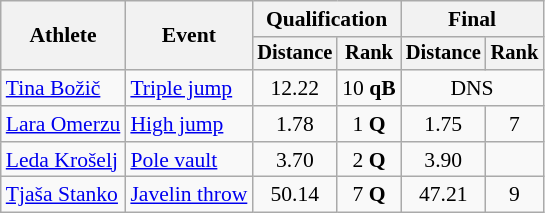<table class=wikitable style="font-size:90%">
<tr>
<th rowspan=2>Athlete</th>
<th rowspan=2>Event</th>
<th colspan=2>Qualification</th>
<th colspan=2>Final</th>
</tr>
<tr style="font-size:95%">
<th>Distance</th>
<th>Rank</th>
<th>Distance</th>
<th>Rank</th>
</tr>
<tr align=center>
<td align=left><a href='#'>Tina Božič</a></td>
<td align=left><a href='#'>Triple jump</a></td>
<td>12.22</td>
<td>10 <strong>qB</strong></td>
<td colspan=2>DNS</td>
</tr>
<tr align=center>
<td align=left><a href='#'>Lara Omerzu</a></td>
<td align=left><a href='#'>High jump</a></td>
<td>1.78</td>
<td>1 <strong>Q</strong></td>
<td>1.75</td>
<td>7</td>
</tr>
<tr align=center>
<td align=left><a href='#'>Leda Krošelj</a></td>
<td align=left><a href='#'>Pole vault</a></td>
<td>3.70</td>
<td>2 <strong>Q</strong></td>
<td>3.90</td>
<td></td>
</tr>
<tr align=center>
<td align=left><a href='#'>Tjaša Stanko</a></td>
<td align=left><a href='#'>Javelin throw</a></td>
<td>50.14</td>
<td>7 <strong>Q</strong></td>
<td>47.21</td>
<td>9</td>
</tr>
</table>
